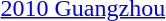<table>
<tr>
<td><a href='#'>2010 Guangzhou</a></td>
<td></td>
<td></td>
<td></td>
</tr>
</table>
